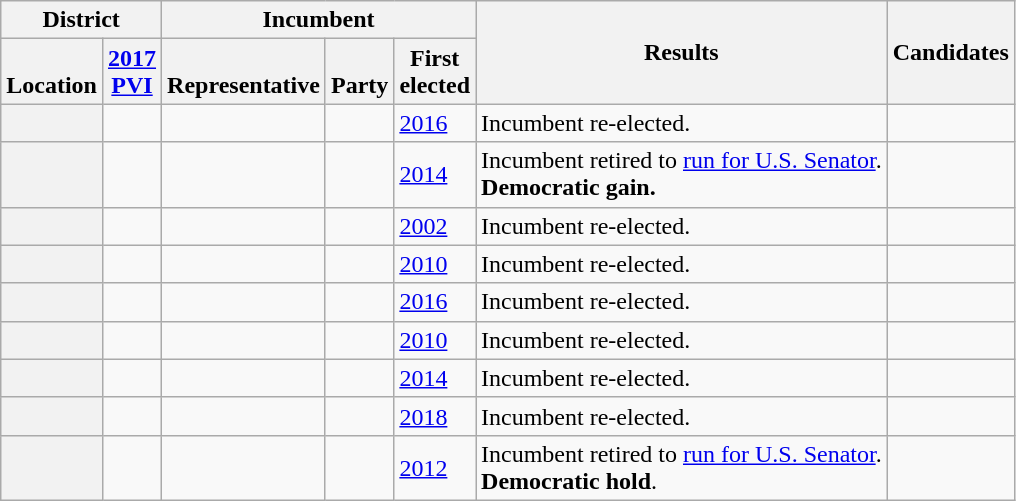<table class="wikitable sortable">
<tr>
<th colspan=2>District</th>
<th colspan=3>Incumbent</th>
<th rowspan=2>Results</th>
<th rowspan=2>Candidates</th>
</tr>
<tr valign=bottom>
<th>Location</th>
<th><a href='#'>2017<br>PVI</a></th>
<th>Representative</th>
<th>Party</th>
<th>First<br>elected</th>
</tr>
<tr>
<th></th>
<td></td>
<td></td>
<td></td>
<td><a href='#'>2016</a></td>
<td>Incumbent re-elected.</td>
<td nowrap></td>
</tr>
<tr>
<th></th>
<td></td>
<td></td>
<td></td>
<td><a href='#'>2014</a></td>
<td>Incumbent retired to <a href='#'>run for U.S. Senator</a>.<br><strong>Democratic gain.</strong></td>
<td nowrap></td>
</tr>
<tr>
<th></th>
<td></td>
<td></td>
<td></td>
<td><a href='#'>2002</a></td>
<td>Incumbent re-elected.</td>
<td nowrap></td>
</tr>
<tr>
<th></th>
<td></td>
<td></td>
<td></td>
<td><a href='#'>2010</a></td>
<td>Incumbent re-elected.</td>
<td nowrap></td>
</tr>
<tr>
<th></th>
<td></td>
<td></td>
<td></td>
<td><a href='#'>2016</a></td>
<td>Incumbent re-elected.</td>
<td nowrap></td>
</tr>
<tr>
<th></th>
<td></td>
<td></td>
<td></td>
<td><a href='#'>2010</a></td>
<td>Incumbent re-elected.</td>
<td nowrap></td>
</tr>
<tr>
<th></th>
<td></td>
<td></td>
<td></td>
<td><a href='#'>2014</a></td>
<td>Incumbent re-elected.</td>
<td nowrap></td>
</tr>
<tr>
<th></th>
<td></td>
<td></td>
<td></td>
<td><a href='#'>2018 </a></td>
<td>Incumbent re-elected.</td>
<td nowrap></td>
</tr>
<tr>
<th></th>
<td></td>
<td></td>
<td></td>
<td><a href='#'>2012</a></td>
<td>Incumbent retired to <a href='#'>run for U.S. Senator</a>.<br><strong>Democratic hold</strong>.</td>
<td nowrap></td>
</tr>
</table>
